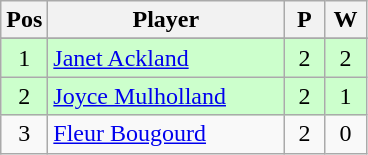<table class="wikitable">
<tr>
<th width=20>Pos</th>
<th width=150>Player</th>
<th width=20>P</th>
<th width=20>W</th>
</tr>
<tr>
</tr>
<tr align=center style="background: #ccffcc;">
<td>1</td>
<td align="left"> <a href='#'>Janet Ackland</a></td>
<td>2</td>
<td>2</td>
</tr>
<tr align=center style="background: #ccffcc;">
<td>2</td>
<td align="left"> <a href='#'>Joyce Mulholland</a></td>
<td>2</td>
<td>1</td>
</tr>
<tr align=center>
<td>3</td>
<td align="left"> <a href='#'>Fleur Bougourd</a></td>
<td>2</td>
<td>0</td>
</tr>
</table>
